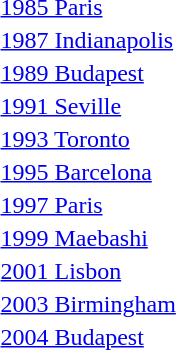<table>
<tr>
<td><a href='#'>1985 Paris</a></td>
<td></td>
<td></td>
<td></td>
</tr>
<tr>
<td><a href='#'>1987 Indianapolis</a><br></td>
<td></td>
<td></td>
<td></td>
</tr>
<tr>
<td><a href='#'>1989 Budapest</a><br></td>
<td></td>
<td></td>
<td></td>
</tr>
<tr>
<td><a href='#'>1991 Seville</a><br></td>
<td></td>
<td></td>
<td></td>
</tr>
<tr>
<td><a href='#'>1993 Toronto</a><br></td>
<td></td>
<td></td>
<td></td>
</tr>
<tr>
<td><a href='#'>1995 Barcelona</a><br></td>
<td></td>
<td></td>
<td></td>
</tr>
<tr>
<td><a href='#'>1997 Paris</a><br></td>
<td></td>
<td></td>
<td></td>
</tr>
<tr>
<td><a href='#'>1999 Maebashi</a><br></td>
<td></td>
<td></td>
<td></td>
</tr>
<tr>
<td><a href='#'>2001 Lisbon</a><br></td>
<td></td>
<td></td>
<td></td>
</tr>
<tr>
<td><a href='#'>2003 Birmingham</a><br></td>
<td></td>
<td></td>
<td></td>
</tr>
<tr>
<td><a href='#'>2004 Budapest</a><br></td>
<td></td>
<td></td>
<td></td>
</tr>
</table>
